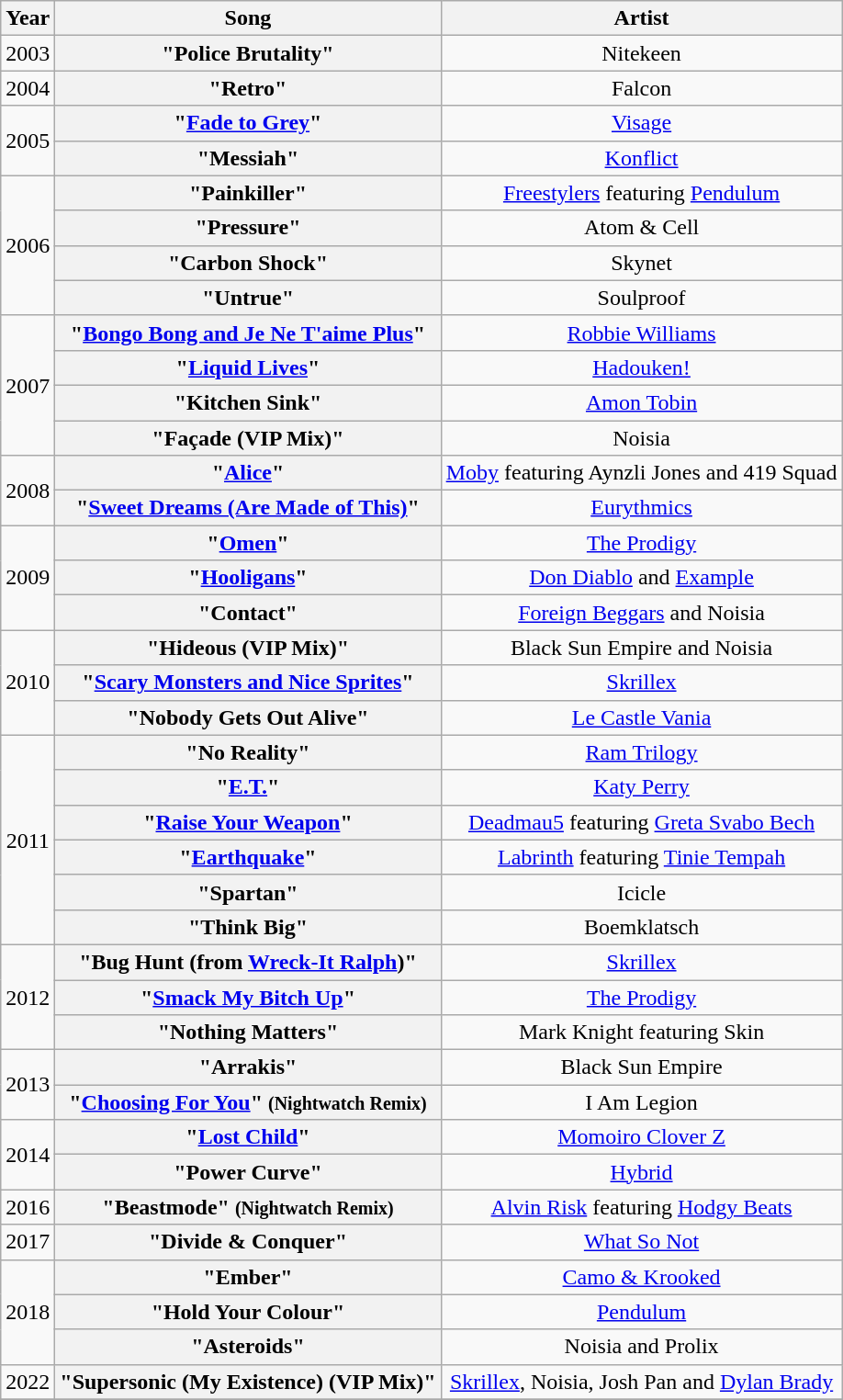<table class="wikitable plainrowheaders" style="text-align:center;">
<tr>
<th scope="col">Year</th>
<th scope="col">Song</th>
<th scope="col">Artist</th>
</tr>
<tr>
<td>2003</td>
<th scope="row">"Police Brutality"</th>
<td>Nitekeen</td>
</tr>
<tr>
<td>2004</td>
<th scope="row">"Retro"</th>
<td>Falcon</td>
</tr>
<tr>
<td rowspan="2">2005</td>
<th scope="row">"<a href='#'>Fade to Grey</a>"</th>
<td><a href='#'>Visage</a></td>
</tr>
<tr>
<th scope="row">"Messiah"</th>
<td><a href='#'>Konflict</a></td>
</tr>
<tr>
<td rowspan="4">2006</td>
<th scope="row">"Painkiller"</th>
<td><a href='#'>Freestylers</a> featuring <a href='#'>Pendulum</a></td>
</tr>
<tr>
<th scope="row">"Pressure"</th>
<td>Atom & Cell</td>
</tr>
<tr>
<th scope="row">"Carbon Shock"</th>
<td>Skynet</td>
</tr>
<tr>
<th scope="row">"Untrue"</th>
<td>Soulproof</td>
</tr>
<tr>
<td rowspan="4">2007</td>
<th scope="row">"<a href='#'>Bongo Bong and Je Ne T'aime Plus</a>"</th>
<td><a href='#'>Robbie Williams</a></td>
</tr>
<tr>
<th scope="row">"<a href='#'>Liquid Lives</a>"</th>
<td><a href='#'>Hadouken!</a></td>
</tr>
<tr>
<th scope="row">"Kitchen Sink"</th>
<td><a href='#'>Amon Tobin</a></td>
</tr>
<tr>
<th scope="row">"Façade (VIP Mix)"</th>
<td>Noisia</td>
</tr>
<tr>
<td rowspan="2">2008</td>
<th scope="row">"<a href='#'>Alice</a>"</th>
<td><a href='#'>Moby</a> featuring Aynzli Jones and 419 Squad</td>
</tr>
<tr>
<th scope="row">"<a href='#'>Sweet Dreams (Are Made of This)</a>"</th>
<td><a href='#'>Eurythmics</a></td>
</tr>
<tr>
<td rowspan="3">2009</td>
<th scope="row">"<a href='#'>Omen</a>"</th>
<td><a href='#'>The Prodigy</a></td>
</tr>
<tr>
<th scope="row">"<a href='#'>Hooligans</a>"</th>
<td><a href='#'>Don Diablo</a> and <a href='#'>Example</a></td>
</tr>
<tr>
<th scope="row">"Contact"</th>
<td><a href='#'>Foreign Beggars</a> and Noisia</td>
</tr>
<tr>
<td rowspan="3">2010</td>
<th scope="row">"Hideous (VIP Mix)"</th>
<td>Black Sun Empire and Noisia</td>
</tr>
<tr>
<th scope="row">"<a href='#'>Scary Monsters and Nice Sprites</a>"</th>
<td><a href='#'>Skrillex</a></td>
</tr>
<tr>
<th scope="row">"Nobody Gets Out Alive"</th>
<td><a href='#'>Le Castle Vania</a></td>
</tr>
<tr>
<td rowspan="6">2011</td>
<th scope="row">"No Reality"</th>
<td><a href='#'>Ram Trilogy</a></td>
</tr>
<tr>
<th scope="row">"<a href='#'>E.T.</a>"</th>
<td><a href='#'>Katy Perry</a></td>
</tr>
<tr>
<th scope="row">"<a href='#'>Raise Your Weapon</a>"</th>
<td><a href='#'>Deadmau5</a> featuring <a href='#'>Greta Svabo Bech</a></td>
</tr>
<tr>
<th scope="row">"<a href='#'>Earthquake</a>"</th>
<td><a href='#'>Labrinth</a> featuring <a href='#'>Tinie Tempah</a></td>
</tr>
<tr>
<th scope="row">"Spartan"</th>
<td>Icicle</td>
</tr>
<tr>
<th scope="row">"Think Big"</th>
<td>Boemklatsch</td>
</tr>
<tr>
<td rowspan="3">2012</td>
<th scope="row">"Bug Hunt (from <a href='#'>Wreck-It Ralph</a>)"</th>
<td><a href='#'>Skrillex</a></td>
</tr>
<tr>
<th scope="row">"<a href='#'>Smack My Bitch Up</a>"</th>
<td><a href='#'>The Prodigy</a></td>
</tr>
<tr>
<th scope="row">"Nothing Matters"</th>
<td>Mark Knight featuring Skin</td>
</tr>
<tr>
<td rowspan="2">2013</td>
<th scope="row">"Arrakis"</th>
<td>Black Sun Empire</td>
</tr>
<tr>
<th scope="row">"<a href='#'>Choosing For You</a>" <small>(Nightwatch Remix)</small></th>
<td>I Am Legion</td>
</tr>
<tr>
<td rowspan="2">2014</td>
<th scope="row">"<a href='#'>Lost Child</a>"</th>
<td><a href='#'>Momoiro Clover Z</a></td>
</tr>
<tr>
<th scope="row">"Power Curve"</th>
<td><a href='#'>Hybrid</a></td>
</tr>
<tr>
<td rowspan="1">2016</td>
<th scope="row">"Beastmode" <small>(Nightwatch Remix)</small></th>
<td><a href='#'>Alvin Risk</a> featuring <a href='#'>Hodgy Beats</a></td>
</tr>
<tr>
<td rowspan="1">2017</td>
<th scope="row">"Divide & Conquer"</th>
<td><a href='#'>What So Not</a></td>
</tr>
<tr>
<td rowspan="3">2018</td>
<th scope="row">"Ember"</th>
<td><a href='#'>Camo & Krooked</a></td>
</tr>
<tr>
<th scope="row">"Hold Your Colour"</th>
<td><a href='#'>Pendulum</a></td>
</tr>
<tr>
<th scope="row">"Asteroids"</th>
<td>Noisia and Prolix</td>
</tr>
<tr>
<td>2022</td>
<th scope="row">"Supersonic (My Existence) (VIP Mix)"</th>
<td><a href='#'>Skrillex</a>, Noisia, Josh Pan and <a href='#'>Dylan Brady</a></td>
</tr>
<tr>
</tr>
</table>
